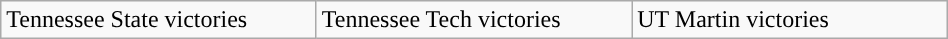<table class="wikitable" style="margin:1em auto; width:50%;">
<tr>
<td style="width:25%; ">Tennessee State victories</td>
<td style="width:25%; ">Tennessee Tech victories</td>
<td style="width:25%; ">UT Martin victories</td>
</tr>
</table>
